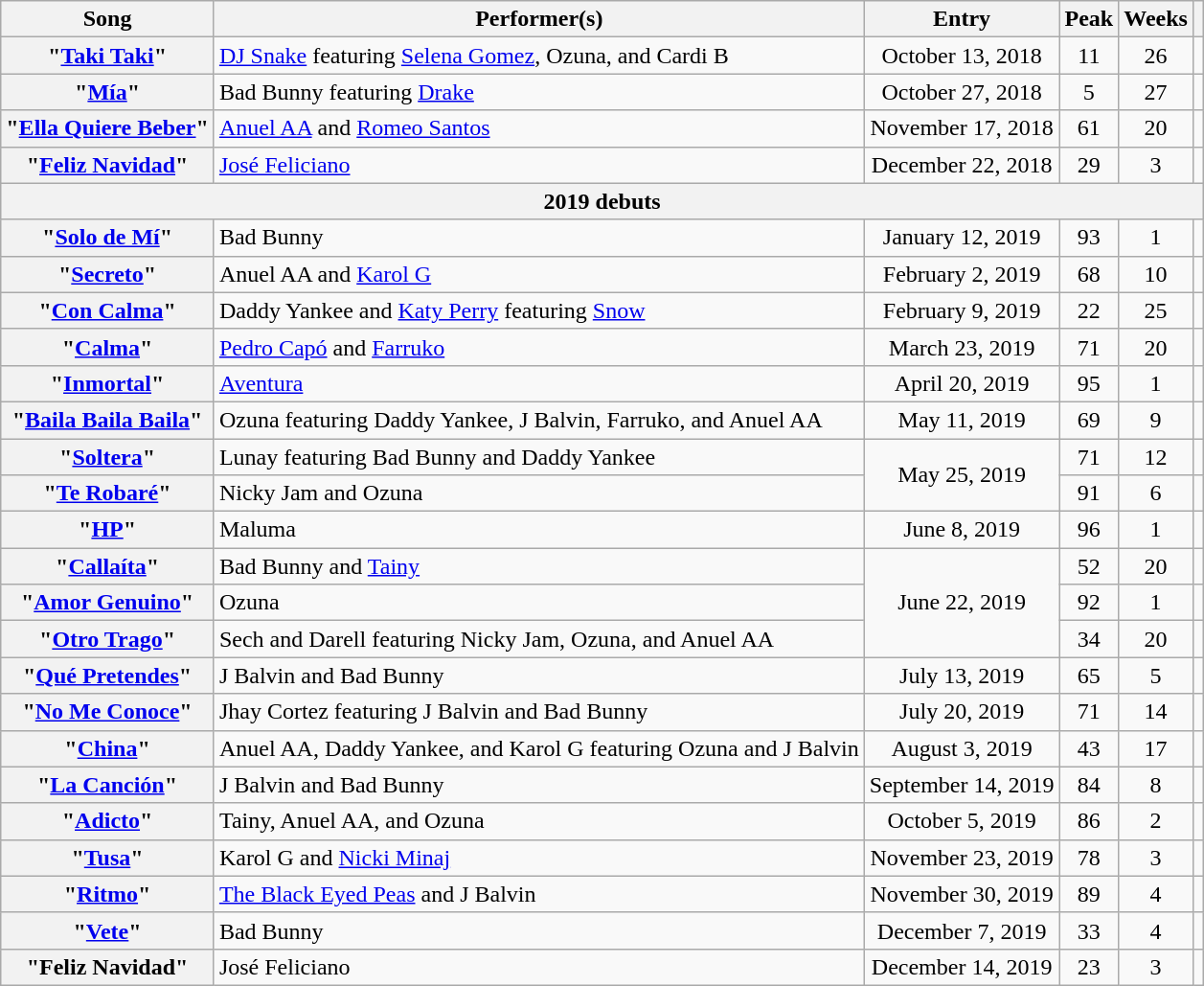<table class="wikitable plainrowheaders" style="text-align:center;">
<tr>
<th>Song</th>
<th>Performer(s)</th>
<th>Entry</th>
<th>Peak</th>
<th>Weeks</th>
<th></th>
</tr>
<tr>
<th scope="row">"<a href='#'>Taki Taki</a>"</th>
<td align="left"><a href='#'>DJ Snake</a> featuring <a href='#'>Selena Gomez</a>, Ozuna, and Cardi B</td>
<td>October 13, 2018</td>
<td>11</td>
<td>26</td>
<td></td>
</tr>
<tr>
<th scope="row">"<a href='#'>Mía</a>"</th>
<td align="left">Bad Bunny featuring <a href='#'>Drake</a></td>
<td>October 27, 2018</td>
<td>5</td>
<td>27</td>
<td></td>
</tr>
<tr>
<th scope="row">"<a href='#'>Ella Quiere Beber</a>"</th>
<td align="left"><a href='#'>Anuel AA</a> and <a href='#'>Romeo Santos</a></td>
<td>November 17, 2018</td>
<td>61</td>
<td>20</td>
<td></td>
</tr>
<tr>
<th scope="row">"<a href='#'>Feliz Navidad</a>"</th>
<td align="left"><a href='#'>José Feliciano</a></td>
<td>December 22, 2018</td>
<td>29</td>
<td>3</td>
<td></td>
</tr>
<tr>
<th colspan="7">2019 debuts</th>
</tr>
<tr>
<th scope="row">"<a href='#'>Solo de Mí</a>"</th>
<td align="left">Bad Bunny</td>
<td>January 12, 2019</td>
<td>93</td>
<td>1</td>
<td></td>
</tr>
<tr>
<th scope="row">"<a href='#'>Secreto</a>"</th>
<td align="left">Anuel AA and <a href='#'>Karol G</a></td>
<td>February 2, 2019</td>
<td>68</td>
<td>10</td>
<td></td>
</tr>
<tr>
<th scope="row">"<a href='#'>Con Calma</a>"</th>
<td align="left">Daddy Yankee and <a href='#'>Katy Perry</a> featuring <a href='#'>Snow</a></td>
<td>February 9, 2019</td>
<td>22</td>
<td>25</td>
<td></td>
</tr>
<tr>
<th scope="row">"<a href='#'>Calma</a>"</th>
<td align="left"><a href='#'>Pedro Capó</a> and <a href='#'>Farruko</a></td>
<td>March 23, 2019</td>
<td>71</td>
<td>20</td>
<td></td>
</tr>
<tr>
<th scope="row">"<a href='#'>Inmortal</a>"</th>
<td align="left"><a href='#'>Aventura</a></td>
<td>April 20, 2019</td>
<td>95</td>
<td>1</td>
<td></td>
</tr>
<tr>
<th scope="row">"<a href='#'>Baila Baila Baila</a>"</th>
<td align="left">Ozuna featuring Daddy Yankee, J Balvin, Farruko, and Anuel AA</td>
<td>May 11, 2019</td>
<td>69</td>
<td>9</td>
<td></td>
</tr>
<tr>
<th scope="row">"<a href='#'>Soltera</a>"</th>
<td align="left">Lunay featuring Bad Bunny and Daddy Yankee</td>
<td rowspan="2">May 25, 2019</td>
<td>71</td>
<td>12</td>
<td></td>
</tr>
<tr>
<th scope="row">"<a href='#'>Te Robaré</a>"</th>
<td align="left">Nicky Jam and Ozuna</td>
<td>91</td>
<td>6</td>
<td></td>
</tr>
<tr>
<th scope="row">"<a href='#'>HP</a>"</th>
<td align="left">Maluma</td>
<td>June 8, 2019</td>
<td>96</td>
<td>1</td>
<td></td>
</tr>
<tr>
<th scope="row">"<a href='#'>Callaíta</a>"</th>
<td align="left">Bad Bunny and <a href='#'>Tainy</a></td>
<td rowspan="3">June 22, 2019</td>
<td>52</td>
<td>20</td>
<td></td>
</tr>
<tr>
<th scope="row">"<a href='#'>Amor Genuino</a>"</th>
<td align="left">Ozuna</td>
<td>92</td>
<td>1</td>
<td></td>
</tr>
<tr>
<th scope="row">"<a href='#'>Otro Trago</a>"</th>
<td align="left">Sech and Darell featuring Nicky Jam, Ozuna, and Anuel AA</td>
<td>34</td>
<td>20</td>
<td></td>
</tr>
<tr>
<th scope="row">"<a href='#'>Qué Pretendes</a>"</th>
<td align="left">J Balvin and Bad Bunny</td>
<td>July 13, 2019</td>
<td>65</td>
<td>5</td>
<td></td>
</tr>
<tr>
<th scope="row">"<a href='#'>No Me Conoce</a>"</th>
<td align="left">Jhay Cortez featuring J Balvin and Bad Bunny</td>
<td>July 20, 2019</td>
<td>71</td>
<td>14</td>
<td></td>
</tr>
<tr>
<th scope="row">"<a href='#'>China</a>"</th>
<td align="left">Anuel AA, Daddy Yankee, and Karol G featuring Ozuna and J Balvin</td>
<td>August 3, 2019</td>
<td>43</td>
<td>17</td>
<td></td>
</tr>
<tr>
<th scope="row">"<a href='#'>La Canción</a>"</th>
<td align="left">J Balvin and Bad Bunny</td>
<td>September 14, 2019</td>
<td>84</td>
<td>8</td>
<td></td>
</tr>
<tr>
<th scope="row">"<a href='#'>Adicto</a>"</th>
<td align="left">Tainy, Anuel AA, and Ozuna</td>
<td>October 5, 2019</td>
<td>86</td>
<td>2</td>
<td></td>
</tr>
<tr>
<th scope="row">"<a href='#'>Tusa</a>"</th>
<td align="left">Karol G and <a href='#'>Nicki Minaj</a></td>
<td>November 23, 2019</td>
<td>78</td>
<td>3</td>
<td></td>
</tr>
<tr>
<th scope="row">"<a href='#'>Ritmo</a>"</th>
<td align="left"><a href='#'>The Black Eyed Peas</a> and J Balvin</td>
<td>November 30, 2019</td>
<td>89</td>
<td>4</td>
<td></td>
</tr>
<tr>
<th scope="row">"<a href='#'>Vete</a>"</th>
<td align="left">Bad Bunny</td>
<td>December 7, 2019</td>
<td>33</td>
<td>4</td>
<td></td>
</tr>
<tr>
<th scope="row">"Feliz Navidad"</th>
<td align="left">José Feliciano</td>
<td>December 14, 2019</td>
<td>23</td>
<td>3</td>
<td></td>
</tr>
</table>
